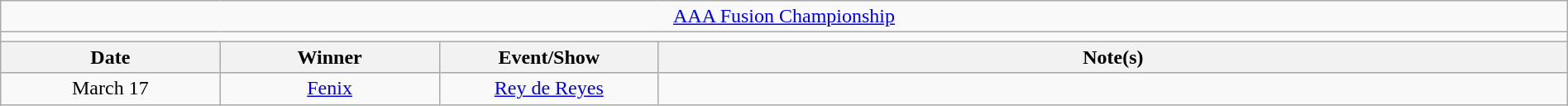<table class="wikitable" style="text-align:center; width:100%;">
<tr>
<td colspan="5"><a href='#'>AAA Fusion Championship</a></td>
</tr>
<tr>
<td colspan="5"><strong></strong></td>
</tr>
<tr>
<th width="14%">Date</th>
<th width="14%">Winner</th>
<th width="14%">Event/Show</th>
<th width="58%">Note(s)</th>
</tr>
<tr>
<td>March 17</td>
<td><a href='#'>Fenix</a></td>
<td><a href='#'>Rey de Reyes</a></td>
<td align="left"></td>
</tr>
</table>
